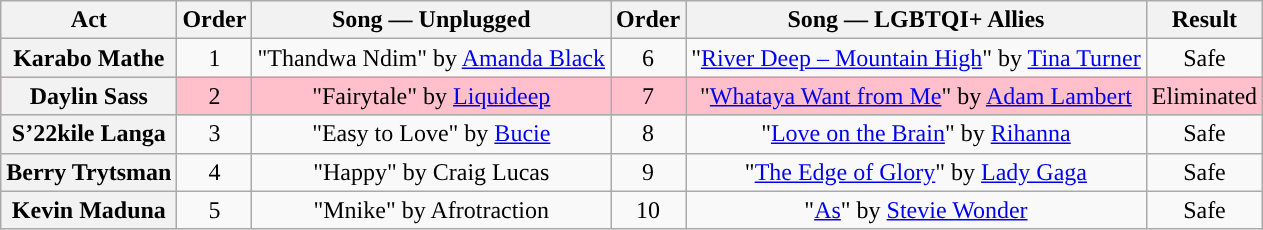<table class="wikitable plainrowheaders" style="text-align:center;">
<tr>
<th scope"col">Act</th>
<th scope"col">Order</th>
<th scope"col">Song — Unplugged</th>
<th scope"col">Order</th>
<th scope"col">Song — LGBTQI+ Allies</th>
<th scope"col">Result</th>
</tr>
<tr>
<th scope=row>Karabo Mathe</th>
<td>1</td>
<td>"Thandwa Ndim" by <a href='#'>Amanda Black</a></td>
<td>6</td>
<td>"<a href='#'>River Deep – Mountain High</a>" by <a href='#'>Tina Turner</a></td>
<td>Safe</td>
</tr>
<tr style="background: pink">
<th scope=row>Daylin Sass</th>
<td>2</td>
<td>"Fairytale" by <a href='#'>Liquideep</a></td>
<td>7</td>
<td>"<a href='#'>Whataya Want from Me</a>" by <a href='#'>Adam Lambert</a></td>
<td>Eliminated</td>
</tr>
<tr>
<th scope=row>S’22kile Langa</th>
<td>3</td>
<td>"Easy to Love" by <a href='#'>Bucie</a></td>
<td>8</td>
<td>"<a href='#'>Love on the Brain</a>" by <a href='#'>Rihanna</a></td>
<td>Safe</td>
</tr>
<tr>
<th scope=row>Berry Trytsman</th>
<td>4</td>
<td>"Happy" by Craig Lucas</td>
<td>9</td>
<td>"<a href='#'>The Edge of Glory</a>" by <a href='#'>Lady Gaga</a></td>
<td>Safe</td>
</tr>
<tr>
<th scope=row>Kevin Maduna</th>
<td>5</td>
<td>"Mnike" by Afrotraction</td>
<td>10</td>
<td>"<a href='#'>As</a>" by <a href='#'>Stevie Wonder</a></td>
<td>Safe</td>
</tr>
</table>
